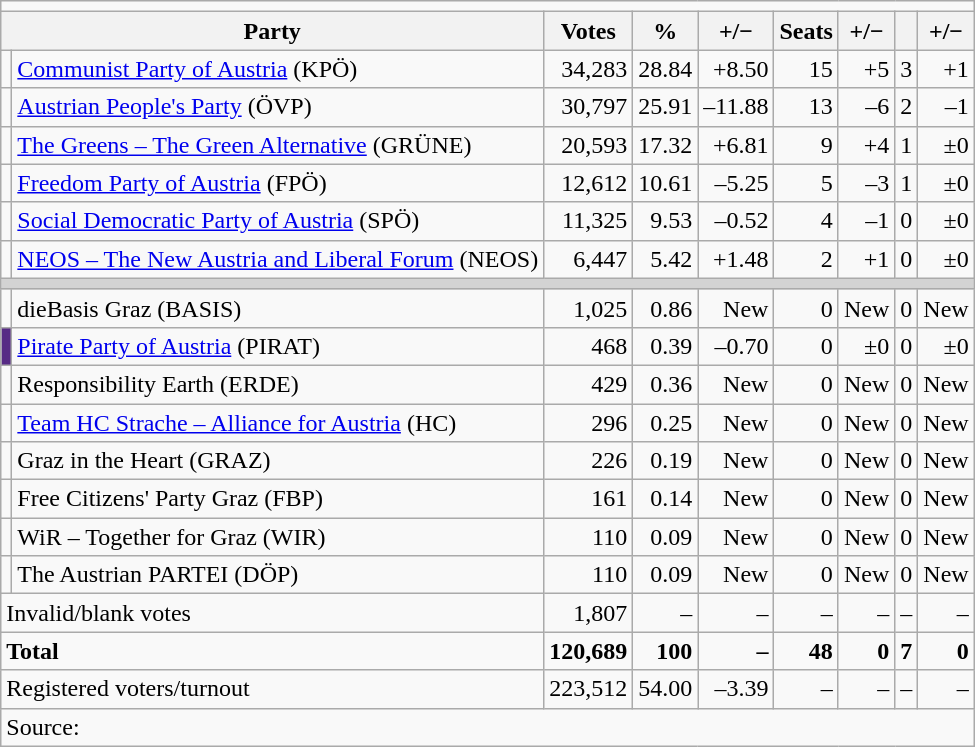<table class=wikitable style=text-align:right>
<tr>
<td align=center colspan=9></td>
</tr>
<tr>
<th colspan=2>Party</th>
<th>Votes</th>
<th>%</th>
<th>+/−</th>
<th>Seats</th>
<th>+/−</th>
<th></th>
<th>+/−</th>
</tr>
<tr>
<td bgcolor=></td>
<td align=left><a href='#'>Communist Party of Austria</a> (KPÖ)</td>
<td>34,283</td>
<td>28.84</td>
<td>+8.50</td>
<td>15</td>
<td>+5</td>
<td>3</td>
<td>+1</td>
</tr>
<tr>
<td bgcolor=></td>
<td align=left><a href='#'>Austrian People's Party</a> (ÖVP)</td>
<td>30,797</td>
<td>25.91</td>
<td>–11.88</td>
<td>13</td>
<td>–6</td>
<td>2</td>
<td>–1</td>
</tr>
<tr>
<td bgcolor=></td>
<td align=left><a href='#'>The Greens – The Green Alternative</a> (GRÜNE)</td>
<td>20,593</td>
<td>17.32</td>
<td>+6.81</td>
<td>9</td>
<td>+4</td>
<td>1</td>
<td>±0</td>
</tr>
<tr>
<td bgcolor=></td>
<td align=left><a href='#'>Freedom Party of Austria</a> (FPÖ)</td>
<td>12,612</td>
<td>10.61</td>
<td>–5.25</td>
<td>5</td>
<td>–3</td>
<td>1</td>
<td>±0</td>
</tr>
<tr>
<td bgcolor=></td>
<td align=left><a href='#'>Social Democratic Party of Austria</a> (SPÖ)</td>
<td>11,325</td>
<td>9.53</td>
<td>–0.52</td>
<td>4</td>
<td>–1</td>
<td>0</td>
<td>±0</td>
</tr>
<tr>
<td bgcolor=></td>
<td align=left><a href='#'>NEOS – The New Austria and Liberal Forum</a> (NEOS)</td>
<td>6,447</td>
<td>5.42</td>
<td>+1.48</td>
<td>2</td>
<td>+1</td>
<td>0</td>
<td>±0</td>
</tr>
<tr>
<td colspan=9 bgcolor=lightgrey></td>
</tr>
<tr>
<td></td>
<td align=left>dieBasis Graz (BASIS)</td>
<td>1,025</td>
<td>0.86</td>
<td>New</td>
<td>0</td>
<td>New</td>
<td>0</td>
<td>New</td>
</tr>
<tr>
<td bgcolor=#572B85></td>
<td align=left><a href='#'>Pirate Party of Austria</a> (PIRAT)</td>
<td>468</td>
<td>0.39</td>
<td>–0.70</td>
<td>0</td>
<td>±0</td>
<td>0</td>
<td>±0</td>
</tr>
<tr>
<td></td>
<td align=left>Responsibility Earth (ERDE)</td>
<td>429</td>
<td>0.36</td>
<td>New</td>
<td>0</td>
<td>New</td>
<td>0</td>
<td>New</td>
</tr>
<tr>
<td bgcolor=></td>
<td align=left><a href='#'>Team HC Strache – Alliance for Austria</a> (HC)</td>
<td>296</td>
<td>0.25</td>
<td>New</td>
<td>0</td>
<td>New</td>
<td>0</td>
<td>New</td>
</tr>
<tr>
<td></td>
<td align=left>Graz in the Heart (GRAZ)</td>
<td>226</td>
<td>0.19</td>
<td>New</td>
<td>0</td>
<td>New</td>
<td>0</td>
<td>New</td>
</tr>
<tr>
<td></td>
<td align=left>Free Citizens' Party Graz (FBP)</td>
<td>161</td>
<td>0.14</td>
<td>New</td>
<td>0</td>
<td>New</td>
<td>0</td>
<td>New</td>
</tr>
<tr>
<td></td>
<td align=left>WiR – Together for Graz (WIR)</td>
<td>110</td>
<td>0.09</td>
<td>New</td>
<td>0</td>
<td>New</td>
<td>0</td>
<td>New</td>
</tr>
<tr>
<td></td>
<td align=left>The Austrian PARTEI (DÖP)</td>
<td>110</td>
<td>0.09</td>
<td>New</td>
<td>0</td>
<td>New</td>
<td>0</td>
<td>New</td>
</tr>
<tr>
<td colspan=2 align=left>Invalid/blank votes</td>
<td>1,807</td>
<td>–</td>
<td>–</td>
<td>–</td>
<td>–</td>
<td>–</td>
<td>–</td>
</tr>
<tr>
<td colspan=2 align=left><strong>Total</strong></td>
<td><strong>120,689</strong></td>
<td><strong>100</strong></td>
<td><strong>–</strong></td>
<td><strong>48</strong></td>
<td><strong>0</strong></td>
<td><strong>7</strong></td>
<td><strong>0</strong></td>
</tr>
<tr>
<td align=left colspan=2>Registered voters/turnout</td>
<td>223,512</td>
<td>54.00</td>
<td>–3.39</td>
<td>–</td>
<td>–</td>
<td>–</td>
<td>–</td>
</tr>
<tr>
<td align=left colspan=9>Source: </td>
</tr>
</table>
